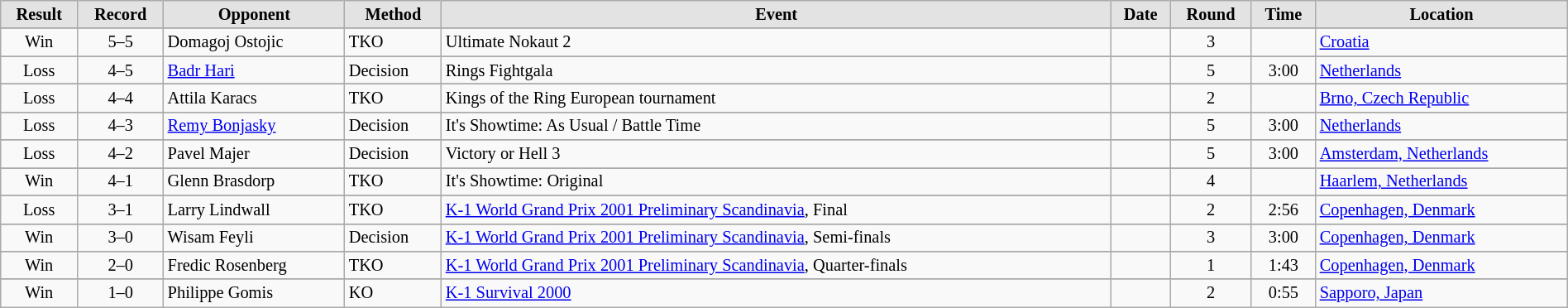<table class="wikitable sortable" style="font-size: 85%; text-align: left; width:100%">
<tr>
<th style='border-style: none none solid solid; background: #e3e3e3'>Result</th>
<th style='border-style: none none solid solid; background: #e3e3e3'>Record</th>
<th style='border-style: none none solid solid; background: #e3e3e3'><strong>Opponent</strong></th>
<th style='border-style: none none solid solid; background: #e3e3e3'><strong>Method</strong></th>
<th style='border-style: none none solid solid; background: #e3e3e3'><strong>Event</strong></th>
<th style='border-style: none none solid solid; background: #e3e3e3'><strong>Date</strong></th>
<th style='border-style: none none solid solid; background: #e3e3e3'><strong>Round</strong></th>
<th style='border-style: none none solid solid; background: #e3e3e3'><strong>Time</strong></th>
<th style='border-style: none none solid solid; background: #e3e3e3'><strong>Location</strong></th>
</tr>
<tr align=center>
</tr>
<tr>
</tr>
<tr align=center>
<td>Win</td>
<td align='center'>5–5</td>
<td align='left'> Domagoj Ostojic</td>
<td align='left'>TKO</td>
<td align='left'>Ultimate Nokaut 2</td>
<td align='left'></td>
<td align='center'>3</td>
<td align='center'></td>
<td align='left'> <a href='#'>Croatia</a></td>
</tr>
<tr>
</tr>
<tr align=center>
<td>Loss</td>
<td align='center'>4–5</td>
<td align='left'> <a href='#'>Badr Hari</a></td>
<td align='left'>Decision</td>
<td align='left'>Rings Fightgala</td>
<td align='left'></td>
<td align='center'>5</td>
<td align='center'>3:00</td>
<td align='left'> <a href='#'>Netherlands</a></td>
</tr>
<tr>
</tr>
<tr align=center>
<td>Loss</td>
<td align='center'>4–4</td>
<td align='left'> Attila Karacs</td>
<td align='left'>TKO</td>
<td align='left'>Kings of the Ring European tournament</td>
<td align='left'></td>
<td align='center'>2</td>
<td align='center'></td>
<td align='left'> <a href='#'>Brno, Czech Republic</a></td>
</tr>
<tr>
</tr>
<tr align=center>
<td>Loss</td>
<td align='center'>4–3</td>
<td align='left'> <a href='#'>Remy Bonjasky</a></td>
<td align='left'>Decision</td>
<td align='left'>It's Showtime: As Usual / Battle Time</td>
<td align='left'></td>
<td align='center'>5</td>
<td align='center'>3:00</td>
<td align='left'> <a href='#'>Netherlands</a></td>
</tr>
<tr>
</tr>
<tr align=center>
<td>Loss</td>
<td align='center'>4–2</td>
<td align='left'> Pavel Majer</td>
<td align='left'>Decision</td>
<td align='left'>Victory or Hell 3</td>
<td align='left'></td>
<td align='center'>5</td>
<td align='center'>3:00</td>
<td align='left'> <a href='#'>Amsterdam, Netherlands</a></td>
</tr>
<tr>
</tr>
<tr align=center>
<td>Win</td>
<td align='center'>4–1</td>
<td align='left'> Glenn Brasdorp</td>
<td align='left'>TKO</td>
<td align='left'>It's Showtime: Original</td>
<td align='left'></td>
<td align='center'>4</td>
<td align='center'></td>
<td align='left'> <a href='#'>Haarlem, Netherlands</a></td>
</tr>
<tr>
</tr>
<tr align=center>
<td>Loss</td>
<td align='center'>3–1</td>
<td align='left'> Larry Lindwall</td>
<td align='left'>TKO</td>
<td align='left'><a href='#'>K-1 World Grand Prix 2001 Preliminary Scandinavia</a>, Final</td>
<td align='left'></td>
<td align='center'>2</td>
<td align='center'>2:56</td>
<td align='left'> <a href='#'>Copenhagen, Denmark</a></td>
</tr>
<tr>
</tr>
<tr align=center>
<td>Win</td>
<td align='center'>3–0</td>
<td align='left'> Wisam Feyli</td>
<td align='left'>Decision</td>
<td align='left'><a href='#'>K-1 World Grand Prix 2001 Preliminary Scandinavia</a>, Semi-finals</td>
<td align='left'></td>
<td align='center'>3</td>
<td align='center'>3:00</td>
<td align='left'> <a href='#'>Copenhagen, Denmark</a></td>
</tr>
<tr>
</tr>
<tr align=center>
<td>Win</td>
<td align='center'>2–0</td>
<td align='left'> Fredic Rosenberg</td>
<td align='left'>TKO</td>
<td align='left'><a href='#'>K-1 World Grand Prix 2001 Preliminary Scandinavia</a>, Quarter-finals</td>
<td align='left'></td>
<td align='center'>1</td>
<td align='center'>1:43</td>
<td align='left'> <a href='#'>Copenhagen, Denmark</a></td>
</tr>
<tr>
</tr>
<tr align=center>
<td>Win</td>
<td align='center'>1–0</td>
<td align='left'> Philippe Gomis</td>
<td align='left'>KO</td>
<td align='left'><a href='#'>K-1 Survival 2000</a></td>
<td align='left'></td>
<td align='center'>2</td>
<td align='center'>0:55</td>
<td align='left'> <a href='#'>Sapporo, Japan</a></td>
</tr>
</table>
